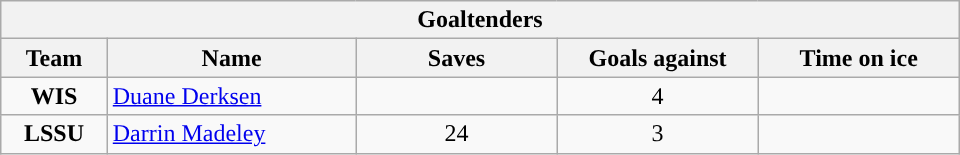<table class="wikitable" style="width:40em; text-align:right;">
<tr>
<th colspan=5>Goaltenders</th>
</tr>
<tr>
<th style="width:4em;">Team</th>
<th style="width:10em;">Name</th>
<th style="width:8em;">Saves</th>
<th style="width:8em;">Goals against</th>
<th style="width:8em;">Time on ice</th>
</tr>
<tr>
<td align=center><strong>WIS</strong></td>
<td style="text-align:left;"><a href='#'>Duane Derksen</a></td>
<td align=center></td>
<td align=center>4</td>
<td align=center></td>
</tr>
<tr>
<td align=center><strong>LSSU</strong></td>
<td style="text-align:left;"><a href='#'>Darrin Madeley</a></td>
<td align=center>24</td>
<td align=center>3</td>
<td></td>
</tr>
</table>
